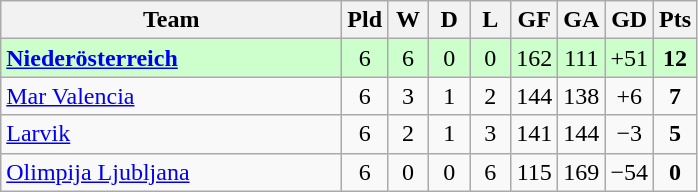<table class="wikitable" style="text-align:center">
<tr>
<th width=220>Team</th>
<th width=20>Pld</th>
<th width=20>W</th>
<th width=20>D</th>
<th width=20>L</th>
<th width=20>GF</th>
<th width=20>GA</th>
<th width=20>GD</th>
<th width=20>Pts</th>
</tr>
<tr bgcolor="#ccffcc">
<td align="left"> <strong><a href='#'>Niederösterreich</a></strong></td>
<td>6</td>
<td>6</td>
<td>0</td>
<td>0</td>
<td>162</td>
<td>111</td>
<td>+51</td>
<td><strong>12</strong></td>
</tr>
<tr>
<td align="left"> <a href='#'>Mar Valencia</a></td>
<td>6</td>
<td>3</td>
<td>1</td>
<td>2</td>
<td>144</td>
<td>138</td>
<td>+6</td>
<td><strong>7</strong></td>
</tr>
<tr>
<td align="left"> <a href='#'>Larvik</a></td>
<td>6</td>
<td>2</td>
<td>1</td>
<td>3</td>
<td>141</td>
<td>144</td>
<td>−3</td>
<td><strong>5</strong></td>
</tr>
<tr>
<td align="left"> <a href='#'>Olimpija Ljubljana</a></td>
<td>6</td>
<td>0</td>
<td>0</td>
<td>6</td>
<td>115</td>
<td>169</td>
<td>−54</td>
<td><strong>0</strong></td>
</tr>
</table>
